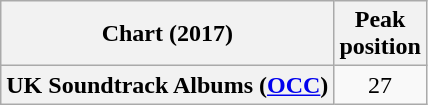<table class="wikitable plainrowheaders" style="text-align:center">
<tr>
<th scope="col">Chart (2017)</th>
<th scope="col">Peak<br>position</th>
</tr>
<tr>
<th scope="row">UK Soundtrack Albums (<a href='#'>OCC</a>)</th>
<td>27</td>
</tr>
</table>
